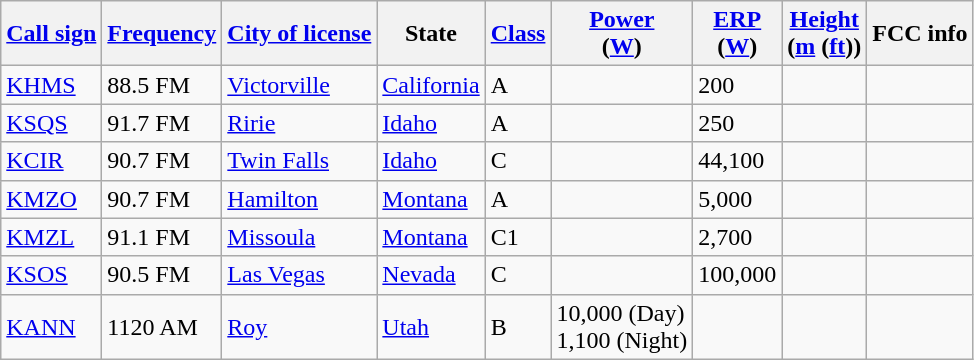<table class="wikitable sortable">
<tr>
<th><a href='#'>Call sign</a></th>
<th data-sort-type="number"><a href='#'>Frequency</a></th>
<th><a href='#'>City of license</a></th>
<th>State</th>
<th><a href='#'>Class</a></th>
<th data-sort-type="number"><a href='#'>Power</a><br>(<a href='#'>W</a>)</th>
<th data-sort-type="number"><a href='#'>ERP</a><br>(<a href='#'>W</a>)</th>
<th data-sort-type="number"><a href='#'>Height</a><br>(<a href='#'>m</a> (<a href='#'>ft</a>))</th>
<th class="unsortable">FCC info</th>
</tr>
<tr>
<td><a href='#'>KHMS</a></td>
<td>88.5 FM</td>
<td><a href='#'>Victorville</a></td>
<td><a href='#'>California</a></td>
<td>A</td>
<td></td>
<td>200</td>
<td></td>
<td></td>
</tr>
<tr>
<td><a href='#'>KSQS</a></td>
<td>91.7 FM</td>
<td><a href='#'>Ririe</a></td>
<td><a href='#'>Idaho</a></td>
<td>A</td>
<td></td>
<td>250</td>
<td></td>
<td></td>
</tr>
<tr>
<td><a href='#'>KCIR</a></td>
<td>90.7 FM</td>
<td><a href='#'>Twin Falls</a></td>
<td><a href='#'>Idaho</a></td>
<td>C</td>
<td></td>
<td>44,100</td>
<td></td>
<td></td>
</tr>
<tr>
<td><a href='#'>KMZO</a></td>
<td>90.7 FM</td>
<td><a href='#'>Hamilton</a></td>
<td><a href='#'>Montana</a></td>
<td>A</td>
<td></td>
<td>5,000</td>
<td></td>
<td></td>
</tr>
<tr>
<td><a href='#'>KMZL</a></td>
<td>91.1 FM</td>
<td><a href='#'>Missoula</a></td>
<td><a href='#'>Montana</a></td>
<td>C1</td>
<td></td>
<td>2,700</td>
<td></td>
<td></td>
</tr>
<tr>
<td><a href='#'>KSOS</a></td>
<td>90.5 FM</td>
<td><a href='#'>Las Vegas</a></td>
<td><a href='#'>Nevada</a></td>
<td>C</td>
<td></td>
<td>100,000</td>
<td></td>
<td></td>
</tr>
<tr>
<td><a href='#'>KANN</a></td>
<td>1120 AM</td>
<td><a href='#'>Roy</a></td>
<td><a href='#'>Utah</a></td>
<td>B</td>
<td>10,000 (Day)<br>1,100 (Night)</td>
<td></td>
<td></td>
<td></td>
</tr>
</table>
